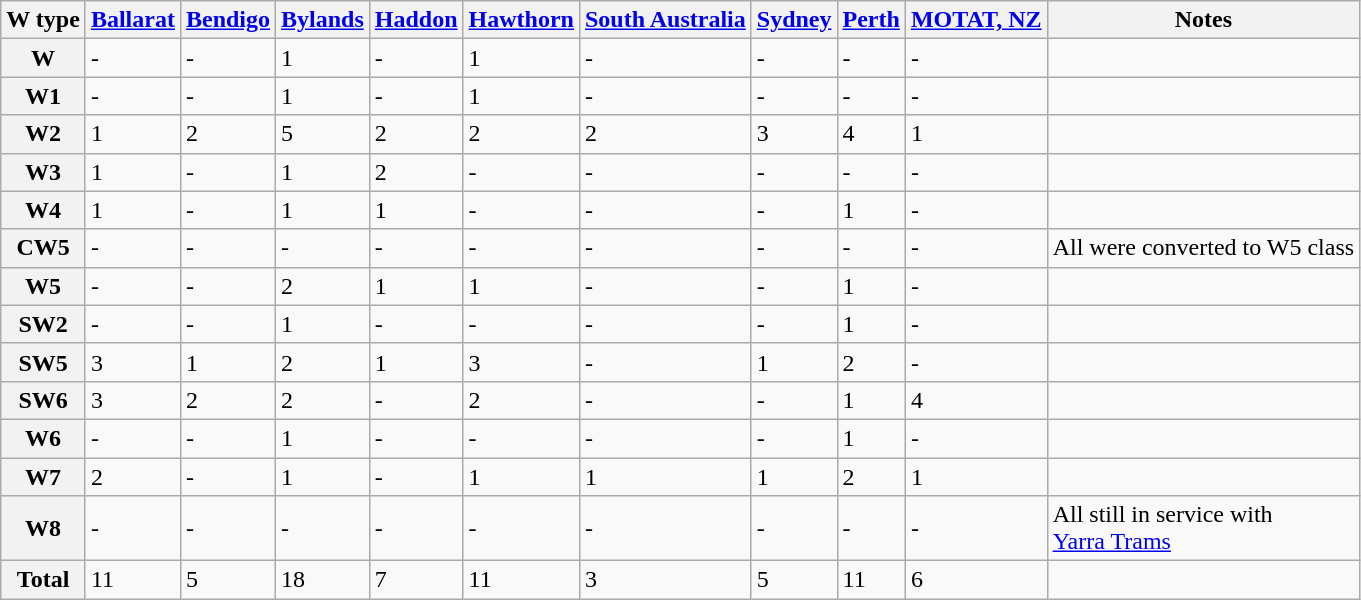<table class="wikitable">
<tr>
<th>W type</th>
<th><a href='#'>Ballarat</a></th>
<th><a href='#'>Bendigo</a></th>
<th><a href='#'>Bylands</a></th>
<th><a href='#'>Haddon</a></th>
<th><a href='#'>Hawthorn</a></th>
<th><a href='#'>South Australia</a></th>
<th><a href='#'>Sydney</a></th>
<th><a href='#'>Perth</a></th>
<th><a href='#'>MOTAT, NZ</a></th>
<th>Notes</th>
</tr>
<tr>
<th>W</th>
<td>-</td>
<td>-</td>
<td>1</td>
<td>-</td>
<td>1</td>
<td>-</td>
<td>-</td>
<td>-</td>
<td>-</td>
<td></td>
</tr>
<tr>
<th>W1</th>
<td>-</td>
<td>-</td>
<td>1</td>
<td>-</td>
<td>1</td>
<td>-</td>
<td>-</td>
<td>-</td>
<td>-</td>
<td></td>
</tr>
<tr>
<th>W2</th>
<td>1</td>
<td>2</td>
<td>5</td>
<td>2</td>
<td>2</td>
<td>2</td>
<td>3</td>
<td>4</td>
<td>1</td>
<td></td>
</tr>
<tr>
<th>W3</th>
<td>1</td>
<td>-</td>
<td>1</td>
<td>2</td>
<td>-</td>
<td>-</td>
<td>-</td>
<td>-</td>
<td>-</td>
<td></td>
</tr>
<tr>
<th>W4</th>
<td>1</td>
<td>-</td>
<td>1</td>
<td>1</td>
<td>-</td>
<td>-</td>
<td>-</td>
<td>1</td>
<td>-</td>
<td></td>
</tr>
<tr>
<th>CW5</th>
<td>-</td>
<td>-</td>
<td>-</td>
<td>-</td>
<td>-</td>
<td>-</td>
<td>-</td>
<td>-</td>
<td>-</td>
<td>All were converted to W5 class</td>
</tr>
<tr>
<th>W5</th>
<td>-</td>
<td>-</td>
<td>2</td>
<td>1</td>
<td>1</td>
<td>-</td>
<td>-</td>
<td>1</td>
<td>-</td>
<td></td>
</tr>
<tr>
<th>SW2</th>
<td>-</td>
<td>-</td>
<td>1</td>
<td>-</td>
<td>-</td>
<td>-</td>
<td>-</td>
<td>1</td>
<td>-</td>
<td></td>
</tr>
<tr>
<th>SW5</th>
<td>3</td>
<td>1</td>
<td>2</td>
<td>1</td>
<td>3</td>
<td>-</td>
<td>1</td>
<td>2</td>
<td>-</td>
<td></td>
</tr>
<tr>
<th>SW6</th>
<td>3</td>
<td>2</td>
<td>2</td>
<td>-</td>
<td>2</td>
<td>-</td>
<td>-</td>
<td>1</td>
<td>4</td>
<td></td>
</tr>
<tr>
<th>W6</th>
<td>-</td>
<td>-</td>
<td>1</td>
<td>-</td>
<td>-</td>
<td>-</td>
<td>-</td>
<td>1</td>
<td>-</td>
<td></td>
</tr>
<tr>
<th>W7</th>
<td>2</td>
<td>-</td>
<td>1</td>
<td>-</td>
<td>1</td>
<td>1</td>
<td>1</td>
<td>2</td>
<td>1</td>
<td></td>
</tr>
<tr>
<th>W8</th>
<td>-</td>
<td>-</td>
<td>-</td>
<td>-</td>
<td>-</td>
<td>-</td>
<td>-</td>
<td>-</td>
<td>-</td>
<td>All still in service with<br><a href='#'>Yarra Trams</a></td>
</tr>
<tr>
<th>Total</th>
<td>11</td>
<td>5</td>
<td>18</td>
<td>7</td>
<td>11</td>
<td>3</td>
<td>5</td>
<td>11</td>
<td>6</td>
<td></td>
</tr>
</table>
